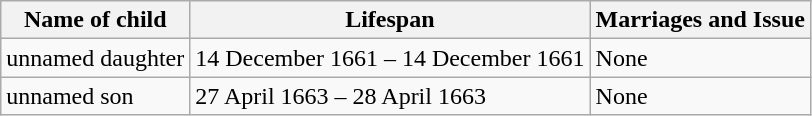<table class="wikitable">
<tr ->
<th>Name of child</th>
<th>Lifespan</th>
<th>Marriages and Issue</th>
</tr>
<tr ->
<td>unnamed daughter</td>
<td>14 December 1661 – 14 December 1661</td>
<td>None</td>
</tr>
<tr>
<td>unnamed son</td>
<td>27 April 1663 – 28 April 1663</td>
<td>None</td>
</tr>
</table>
